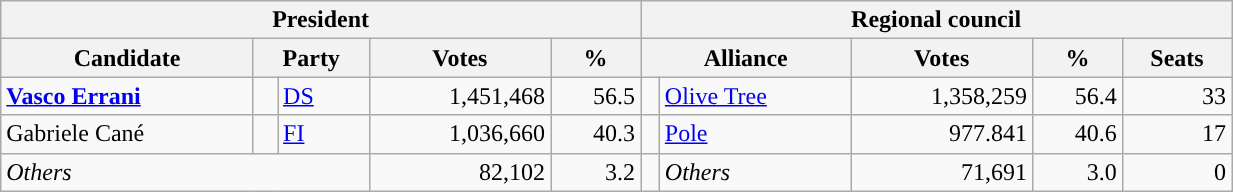<table class="wikitable" style="text-align:right; style="width=65%">
<tr>
<th colspan="5">President</th>
<th colspan="7">Regional council</th>
</tr>
<tr>
<th>Candidate</th>
<th colspan="2">Party</th>
<th>Votes</th>
<th>%</th>
<th colspan="2">Alliance</th>
<th>Votes</th>
<th>%</th>
<th>Seats</th>
</tr>
<tr>
<td style="text-align:left"><strong><a href='#'>Vasco Errani</a></strong></td>
<td></td>
<td style="text-align:left"><a href='#'>DS</a></td>
<td>1,451,468</td>
<td>56.5</td>
<td></td>
<td style="text-align:left"><a href='#'>Olive Tree</a></td>
<td>1,358,259</td>
<td>56.4</td>
<td>33</td>
</tr>
<tr>
<td style="text-align:left">Gabriele Cané</td>
<td></td>
<td style="text-align:left"><a href='#'>FI</a></td>
<td>1,036,660</td>
<td>40.3</td>
<td></td>
<td style="text-align:left"><a href='#'>Pole</a></td>
<td>977.841</td>
<td>40.6</td>
<td>17</td>
</tr>
<tr>
<td colspan="3" style="text-align:left"><em>Others</em></td>
<td>82,102</td>
<td>3.2</td>
<td></td>
<td style="text-align:left"><em>Others</em></td>
<td>71,691</td>
<td>3.0</td>
<td>0</td>
</tr>
</table>
